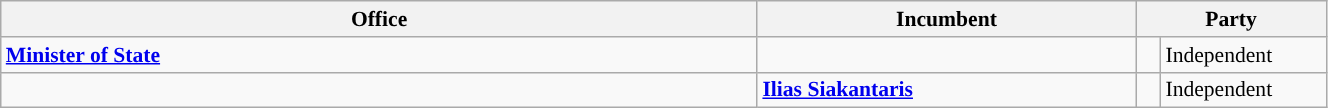<table class="wikitable" style="width: 70%; font-size: 90%;">
<tr>
<th width="40%">Office</th>
<th width="20%">Incumbent</th>
<th width="10%" colspan="2">Party</th>
</tr>
<tr>
<td><strong><a href='#'>Minister of State</a></strong></td>
<td><strong></strong></td>
<td width=5px style="background-color: "></td>
<td>Independent</td>
</tr>
<tr>
<td></td>
<td><strong><a href='#'>Ilias Siakantaris</a></strong></td>
<td width=5px style="background-color: "></td>
<td>Independent</td>
</tr>
</table>
